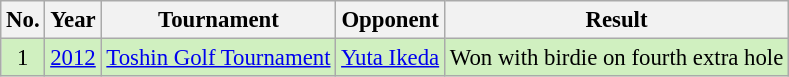<table class="wikitable" style="font-size:95%;">
<tr>
<th>No.</th>
<th>Year</th>
<th>Tournament</th>
<th>Opponent</th>
<th>Result</th>
</tr>
<tr style="background:#D0F0C0;">
<td align=center>1</td>
<td><a href='#'>2012</a></td>
<td><a href='#'>Toshin Golf Tournament</a></td>
<td> <a href='#'>Yuta Ikeda</a></td>
<td>Won with birdie on fourth extra hole</td>
</tr>
</table>
